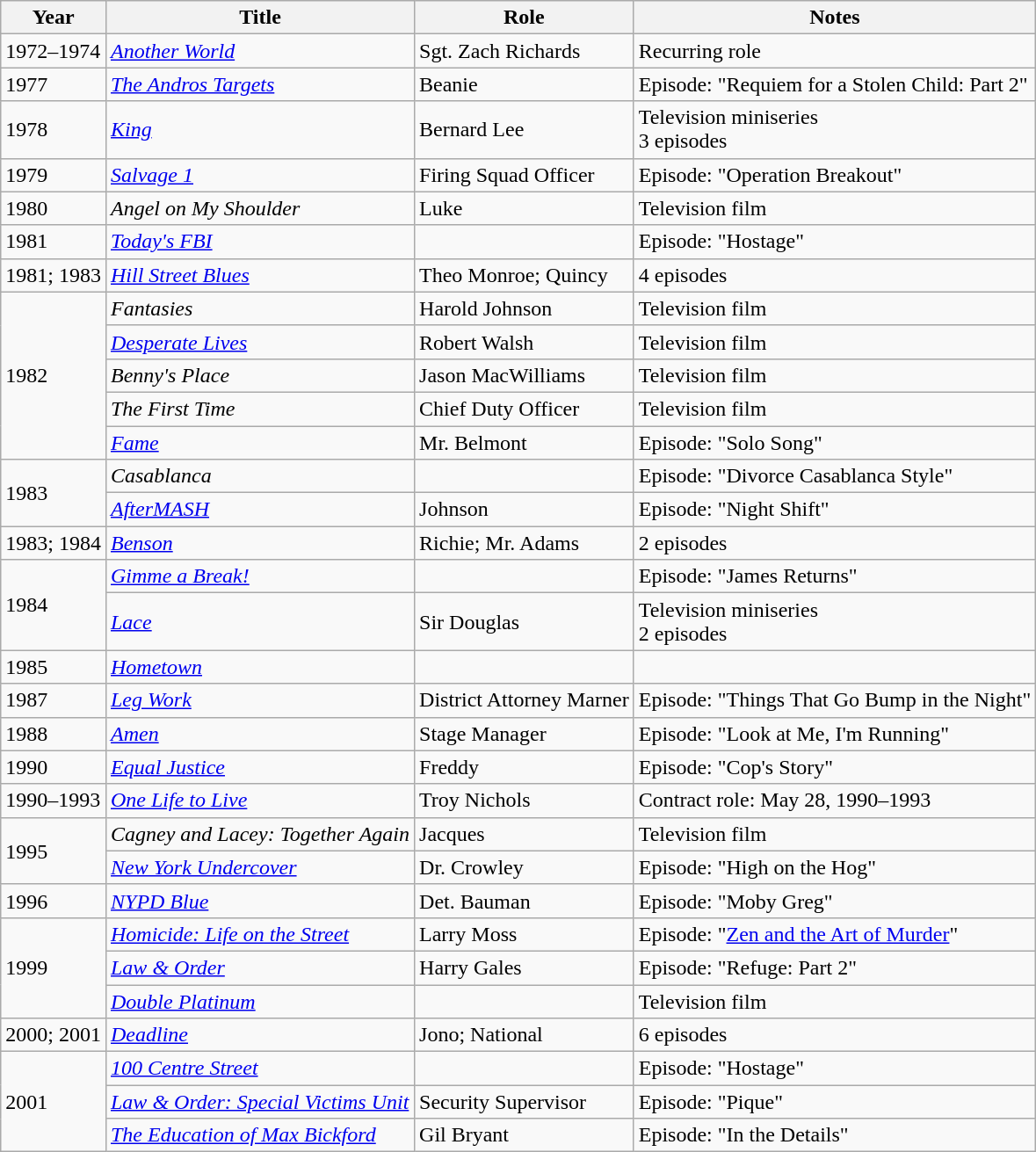<table class="wikitable sortable">
<tr>
<th>Year</th>
<th>Title</th>
<th>Role</th>
<th class="unsortable">Notes</th>
</tr>
<tr>
<td>1972–1974</td>
<td><em><a href='#'>Another World</a></em></td>
<td>Sgt. Zach Richards</td>
<td>Recurring role</td>
</tr>
<tr>
<td>1977</td>
<td><em><a href='#'>The Andros Targets</a></em></td>
<td>Beanie</td>
<td>Episode: "Requiem for a Stolen Child: Part 2"</td>
</tr>
<tr>
<td>1978</td>
<td><em><a href='#'>King</a></em></td>
<td>Bernard Lee</td>
<td>Television miniseries<br>3 episodes</td>
</tr>
<tr>
<td>1979</td>
<td><em><a href='#'>Salvage 1</a></em></td>
<td>Firing Squad Officer</td>
<td>Episode: "Operation Breakout"</td>
</tr>
<tr>
<td>1980</td>
<td><em>Angel on My Shoulder</em></td>
<td>Luke</td>
<td>Television film</td>
</tr>
<tr>
<td>1981</td>
<td><em><a href='#'>Today's FBI</a></em></td>
<td></td>
<td>Episode: "Hostage"</td>
</tr>
<tr>
<td>1981; 1983</td>
<td><em><a href='#'>Hill Street Blues</a></em></td>
<td>Theo Monroe; Quincy</td>
<td>4 episodes</td>
</tr>
<tr>
<td rowspan="5">1982</td>
<td><em>Fantasies</em></td>
<td>Harold Johnson</td>
<td>Television film</td>
</tr>
<tr>
<td><em><a href='#'>Desperate Lives</a></em></td>
<td>Robert Walsh</td>
<td>Television film</td>
</tr>
<tr>
<td><em>Benny's Place</em></td>
<td>Jason MacWilliams</td>
<td>Television film</td>
</tr>
<tr>
<td><em>The First Time</em></td>
<td>Chief Duty Officer</td>
<td>Television film</td>
</tr>
<tr>
<td><em><a href='#'>Fame</a></em></td>
<td>Mr. Belmont</td>
<td>Episode: "Solo Song"</td>
</tr>
<tr>
<td rowspan="2">1983</td>
<td><em>Casablanca</em></td>
<td></td>
<td>Episode: "Divorce Casablanca Style"</td>
</tr>
<tr>
<td><em><a href='#'>AfterMASH</a></em></td>
<td>Johnson</td>
<td>Episode: "Night Shift"</td>
</tr>
<tr>
<td>1983; 1984</td>
<td><em><a href='#'>Benson</a></em></td>
<td>Richie; Mr. Adams</td>
<td>2 episodes</td>
</tr>
<tr>
<td rowspan="2">1984</td>
<td><em><a href='#'>Gimme a Break!</a></em></td>
<td></td>
<td>Episode: "James Returns"</td>
</tr>
<tr>
<td><em><a href='#'>Lace</a></em></td>
<td>Sir Douglas</td>
<td>Television miniseries<br>2 episodes</td>
</tr>
<tr>
<td>1985</td>
<td><em><a href='#'>Hometown</a></em></td>
<td></td>
<td></td>
</tr>
<tr>
<td>1987</td>
<td><em><a href='#'>Leg Work</a></em></td>
<td>District Attorney Marner</td>
<td>Episode: "Things That Go Bump in the Night"</td>
</tr>
<tr>
<td>1988</td>
<td><em><a href='#'>Amen</a></em></td>
<td>Stage Manager</td>
<td>Episode: "Look at Me, I'm Running"</td>
</tr>
<tr>
<td>1990</td>
<td><em><a href='#'>Equal Justice</a></em></td>
<td>Freddy</td>
<td>Episode: "Cop's Story"</td>
</tr>
<tr>
<td>1990–1993</td>
<td><em><a href='#'>One Life to Live</a></em></td>
<td>Troy Nichols</td>
<td>Contract role: May 28, 1990–1993</td>
</tr>
<tr>
<td rowspan="2">1995</td>
<td><em>Cagney and Lacey: Together Again</em></td>
<td>Jacques</td>
<td>Television film</td>
</tr>
<tr>
<td><em><a href='#'>New York Undercover</a></em></td>
<td>Dr. Crowley</td>
<td>Episode: "High on the Hog"</td>
</tr>
<tr>
<td>1996</td>
<td><em><a href='#'>NYPD Blue</a></em></td>
<td>Det. Bauman</td>
<td>Episode: "Moby Greg"</td>
</tr>
<tr>
<td rowspan="3">1999</td>
<td><em><a href='#'>Homicide: Life on the Street</a></em></td>
<td>Larry Moss</td>
<td>Episode: "<a href='#'>Zen and the Art of Murder</a>"</td>
</tr>
<tr>
<td><em><a href='#'>Law & Order</a></em></td>
<td>Harry Gales</td>
<td>Episode: "Refuge: Part 2"</td>
</tr>
<tr>
<td><em><a href='#'>Double Platinum</a></em></td>
<td></td>
<td>Television film</td>
</tr>
<tr>
<td>2000; 2001</td>
<td><em><a href='#'>Deadline</a></em></td>
<td>Jono; National</td>
<td>6 episodes</td>
</tr>
<tr>
<td rowspan="3">2001</td>
<td><em><a href='#'>100 Centre Street</a></em></td>
<td></td>
<td>Episode: "Hostage"</td>
</tr>
<tr>
<td><em><a href='#'>Law & Order: Special Victims Unit</a></em></td>
<td>Security Supervisor</td>
<td>Episode: "Pique"</td>
</tr>
<tr>
<td><em><a href='#'>The Education of Max Bickford</a></em></td>
<td>Gil Bryant</td>
<td>Episode: "In the Details"</td>
</tr>
</table>
